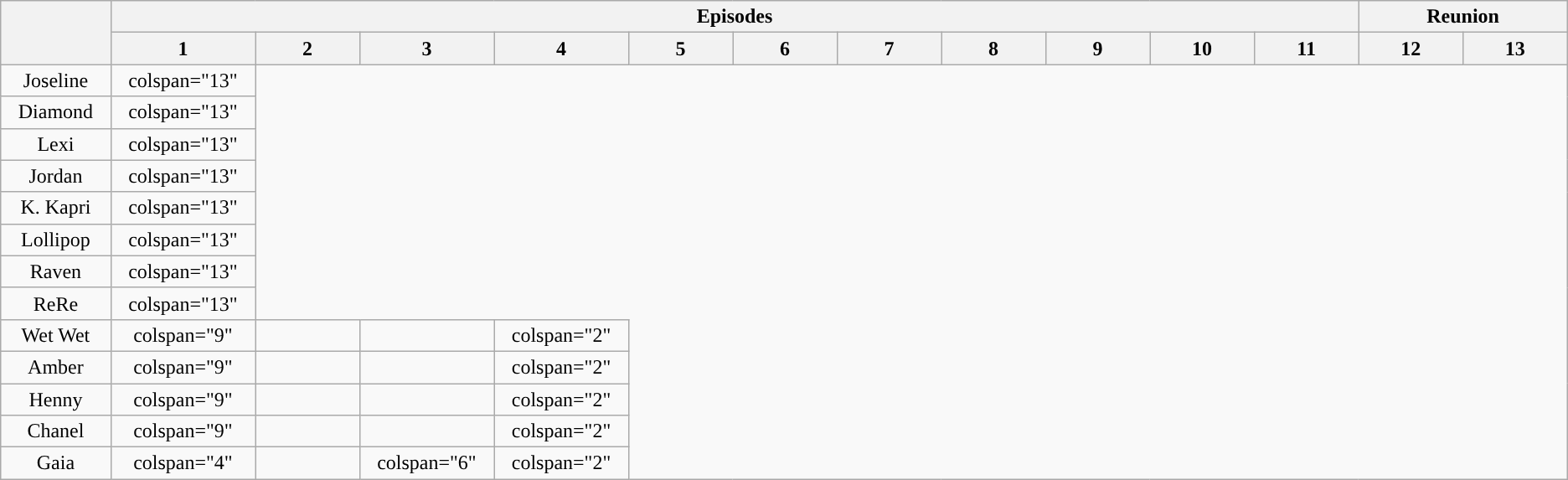<table class="wikitable plainrowheaders" style="text-align:center;">
<tr>
<th scope="col" rowspan="2" style="width:5%;"></th>
<th scope="col" colspan="11">Episodes</th>
<th scope="col" colspan="2">Reunion</th>
</tr>
<tr>
<th style="width:5%;">1</th>
<th style="width:5%;">2</th>
<th style="width:5%;">3</th>
<th style="width:5%;">4</th>
<th style="width:5%;">5</th>
<th style="width:5%;">6</th>
<th style="width:5%;">7</th>
<th style="width:5%;">8</th>
<th style="width:5%;">9</th>
<th style="width:5%;">10</th>
<th style="width:5%;">11</th>
<th style="width:5%;">12</th>
<th style="width:5%;">13</th>
</tr>
<tr>
<td scope="row">Joseline</td>
<td>colspan="13" </td>
</tr>
<tr>
<td scope="row">Diamond</td>
<td>colspan="13" </td>
</tr>
<tr>
<td scope="row">Lexi</td>
<td>colspan="13" </td>
</tr>
<tr>
<td scope="row">Jordan</td>
<td>colspan="13" </td>
</tr>
<tr>
<td scope="row">K. Kapri</td>
<td>colspan="13" </td>
</tr>
<tr>
<td scope="row">Lollipop</td>
<td>colspan="13" </td>
</tr>
<tr>
<td scope="row">Raven</td>
<td>colspan="13" </td>
</tr>
<tr>
<td scope="row">ReRe</td>
<td>colspan="13" </td>
</tr>
<tr>
<td scope="row">Wet Wet</td>
<td>colspan="9" </td>
<td></td>
<td></td>
<td>colspan="2" </td>
</tr>
<tr>
<td scope="row">Amber</td>
<td>colspan="9" </td>
<td></td>
<td></td>
<td>colspan="2" </td>
</tr>
<tr>
<td scope="row">Henny</td>
<td>colspan="9" </td>
<td></td>
<td></td>
<td>colspan="2" </td>
</tr>
<tr>
<td scope="row">Chanel</td>
<td>colspan="9" </td>
<td></td>
<td></td>
<td>colspan="2" </td>
</tr>
<tr>
<td scope="row">Gaia</td>
<td>colspan="4" </td>
<td></td>
<td>colspan="6" </td>
<td>colspan="2" </td>
</tr>
</table>
